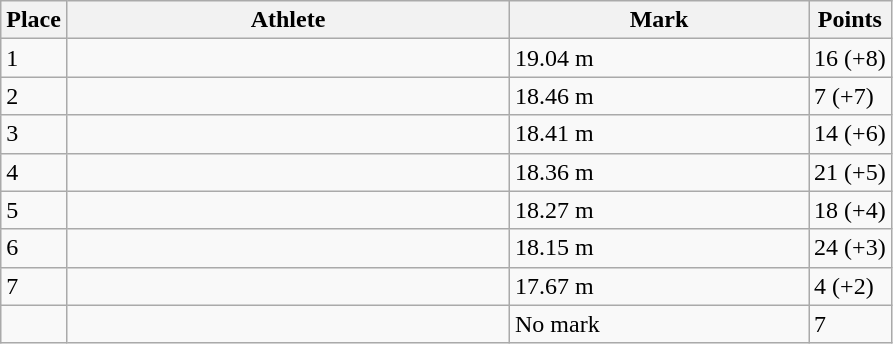<table class="wikitable sortable">
<tr>
<th>Place</th>
<th style="width:18em">Athlete</th>
<th style="width:12em">Mark</th>
<th>Points</th>
</tr>
<tr>
<td>1</td>
<td></td>
<td>19.04 m</td>
<td>16 (+8)</td>
</tr>
<tr>
<td>2</td>
<td></td>
<td>18.46 m</td>
<td>7 (+7)</td>
</tr>
<tr>
<td>3</td>
<td></td>
<td>18.41 m</td>
<td>14 (+6)</td>
</tr>
<tr>
<td>4</td>
<td></td>
<td>18.36 m</td>
<td>21 (+5)</td>
</tr>
<tr>
<td>5</td>
<td></td>
<td>18.27 m</td>
<td>18 (+4)</td>
</tr>
<tr>
<td>6</td>
<td></td>
<td>18.15 m</td>
<td>24 (+3)</td>
</tr>
<tr>
<td>7</td>
<td></td>
<td>17.67 m</td>
<td>4 (+2)</td>
</tr>
<tr>
<td data-sort-value=8></td>
<td></td>
<td data-sort-value=0>No mark</td>
<td>7</td>
</tr>
</table>
